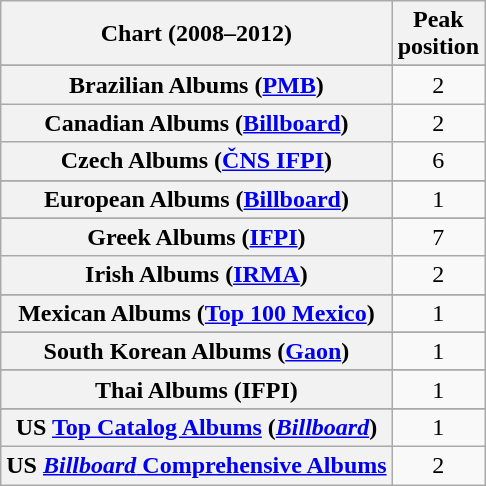<table class="wikitable sortable plainrowheaders" style="text-align:center">
<tr>
<th>Chart (2008–2012)</th>
<th>Peak<br>position</th>
</tr>
<tr>
</tr>
<tr>
</tr>
<tr>
</tr>
<tr>
</tr>
<tr>
<th scope="row">Brazilian Albums (<a href='#'>PMB</a>)</th>
<td>2</td>
</tr>
<tr>
<th scope="row">Canadian Albums (<a href='#'>Billboard</a>)</th>
<td>2</td>
</tr>
<tr>
<th scope="row">Czech Albums (<a href='#'>ČNS IFPI</a>)</th>
<td>6</td>
</tr>
<tr>
</tr>
<tr>
</tr>
<tr>
<th scope="row">European Albums (<a href='#'>Billboard</a>)</th>
<td>1</td>
</tr>
<tr>
</tr>
<tr>
</tr>
<tr>
</tr>
<tr>
<th scope="row">Greek Albums (<a href='#'>IFPI</a>)</th>
<td>7</td>
</tr>
<tr>
<th scope="row">Irish Albums (<a href='#'>IRMA</a>)</th>
<td>2</td>
</tr>
<tr>
</tr>
<tr>
<th scope="row">Mexican Albums (<a href='#'>Top 100 Mexico</a>)</th>
<td>1</td>
</tr>
<tr>
</tr>
<tr>
</tr>
<tr>
</tr>
<tr>
</tr>
<tr>
</tr>
<tr>
<th scope="row">South Korean Albums (<a href='#'>Gaon</a>)</th>
<td>1</td>
</tr>
<tr>
</tr>
<tr>
</tr>
<tr>
<th scope="row">Thai Albums (IFPI)</th>
<td>1</td>
</tr>
<tr>
</tr>
<tr>
<th scope="row">US <a href='#'>Top Catalog Albums</a> (<em><a href='#'>Billboard</a></em>)</th>
<td>1</td>
</tr>
<tr>
<th scope="row">US <a href='#'><em>Billboard</em> Comprehensive Albums</a></th>
<td>2</td>
</tr>
</table>
